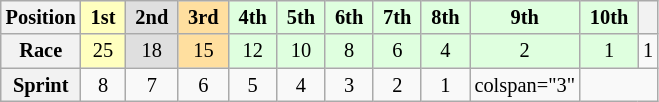<table class="wikitable" style="font-size: 85%; text-align:center">
<tr>
<th>Position</th>
<th style="background-color:#ffffbf"> 1st </th>
<th style="background-color:#dfdfdf"> 2nd </th>
<th style="background-color:#ffdf9f"> 3rd </th>
<th style="background-color:#dfffdf"> 4th </th>
<th style="background-color:#dfffdf"> 5th </th>
<th style="background-color:#dfffdf"> 6th </th>
<th style="background-color:#dfffdf"> 7th </th>
<th style="background-color:#dfffdf"> 8th </th>
<th style="background-color:#dfffdf"> 9th </th>
<th style="background-color:#dfffdf"> 10th </th>
<th><a href='#'></a></th>
</tr>
<tr>
<th>Race</th>
<td style="background-color:#ffffbf">25</td>
<td style="background-color:#dfdfdf">18</td>
<td style="background-color:#ffdf9f">15</td>
<td style="background-color:#dfffdf">12</td>
<td style="background-color:#dfffdf">10</td>
<td style="background-color:#dfffdf">8</td>
<td style="background-color:#dfffdf">6</td>
<td style="background-color:#dfffdf">4</td>
<td style="background-color:#dfffdf">2</td>
<td style="background-color:#dfffdf">1</td>
<td>1</td>
</tr>
<tr>
<th>Sprint</th>
<td>8</td>
<td>7</td>
<td>6</td>
<td>5</td>
<td>4</td>
<td>3</td>
<td>2</td>
<td>1</td>
<td>colspan="3" </td>
</tr>
</table>
